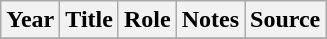<table class="wikitable sortable plainrowheaders">
<tr>
<th>Year</th>
<th>Title</th>
<th>Role</th>
<th class="unsortable">Notes</th>
<th class="unsortable">Source</th>
</tr>
<tr>
</tr>
</table>
